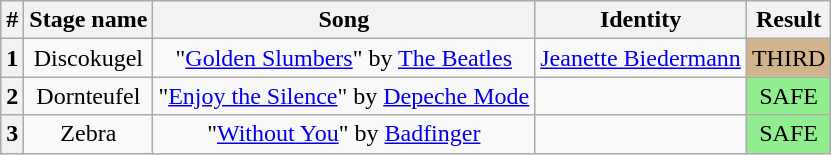<table class="wikitable plainrowheaders" style="text-align: center;">
<tr>
<th>#</th>
<th>Stage name</th>
<th>Song</th>
<th>Identity</th>
<th>Result</th>
</tr>
<tr>
<th>1</th>
<td>Discokugel</td>
<td>"<a href='#'>Golden Slumbers</a>" by <a href='#'>The Beatles</a></td>
<td><a href='#'>Jeanette Biedermann</a></td>
<td bgcolor=tan>THIRD</td>
</tr>
<tr>
<th>2</th>
<td>Dornteufel</td>
<td>"<a href='#'>Enjoy the Silence</a>" by <a href='#'>Depeche Mode</a></td>
<td></td>
<td bgcolor=lightgreen>SAFE</td>
</tr>
<tr>
<th>3</th>
<td>Zebra</td>
<td>"<a href='#'>Without You</a>" by <a href='#'>Badfinger</a></td>
<td></td>
<td bgcolor=lightgreen>SAFE</td>
</tr>
</table>
